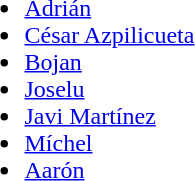<table>
<tr>
<td><strong></strong><br><ul><li><a href='#'>Adrián</a></li><li><a href='#'>César Azpilicueta</a></li><li><a href='#'>Bojan</a></li><li><a href='#'>Joselu</a></li><li><a href='#'>Javi Martínez</a></li><li><a href='#'>Míchel</a></li><li><a href='#'>Aarón</a></li></ul></td>
</tr>
</table>
